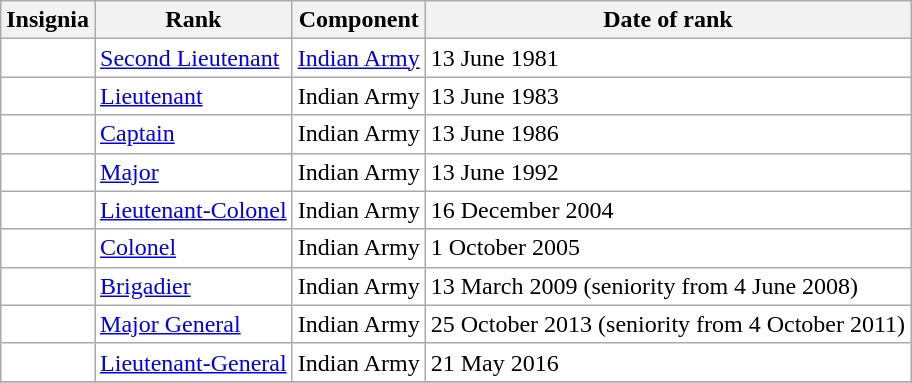<table class="wikitable" style="background:white">
<tr>
<th>Insignia</th>
<th>Rank</th>
<th>Component</th>
<th>Date of rank</th>
</tr>
<tr>
<td align="center"></td>
<td><a href='#'>Second Lieutenant</a></td>
<td><a href='#'>Indian Army</a></td>
<td>13 June 1981</td>
</tr>
<tr>
<td align="center"></td>
<td><a href='#'>Lieutenant</a></td>
<td>Indian Army</td>
<td>13 June 1983</td>
</tr>
<tr>
<td align="center"></td>
<td><a href='#'>Captain</a></td>
<td>Indian Army</td>
<td>13 June 1986</td>
</tr>
<tr>
<td align="center"></td>
<td><a href='#'>Major</a></td>
<td>Indian Army</td>
<td>13 June 1992</td>
</tr>
<tr>
<td align="center"></td>
<td><a href='#'>Lieutenant-Colonel</a></td>
<td>Indian Army</td>
<td>16 December 2004</td>
</tr>
<tr>
<td align="center"></td>
<td><a href='#'>Colonel</a></td>
<td>Indian Army</td>
<td>1 October 2005</td>
</tr>
<tr>
<td align="center"></td>
<td><a href='#'>Brigadier</a></td>
<td>Indian Army</td>
<td>13 March 2009 (seniority from 4 June 2008)</td>
</tr>
<tr>
<td align="center"></td>
<td><a href='#'>Major General</a></td>
<td>Indian Army</td>
<td>25 October 2013 (seniority from 4 October 2011)</td>
</tr>
<tr>
<td align="center"></td>
<td><a href='#'>Lieutenant-General</a></td>
<td>Indian Army</td>
<td>21 May 2016</td>
</tr>
<tr>
</tr>
</table>
